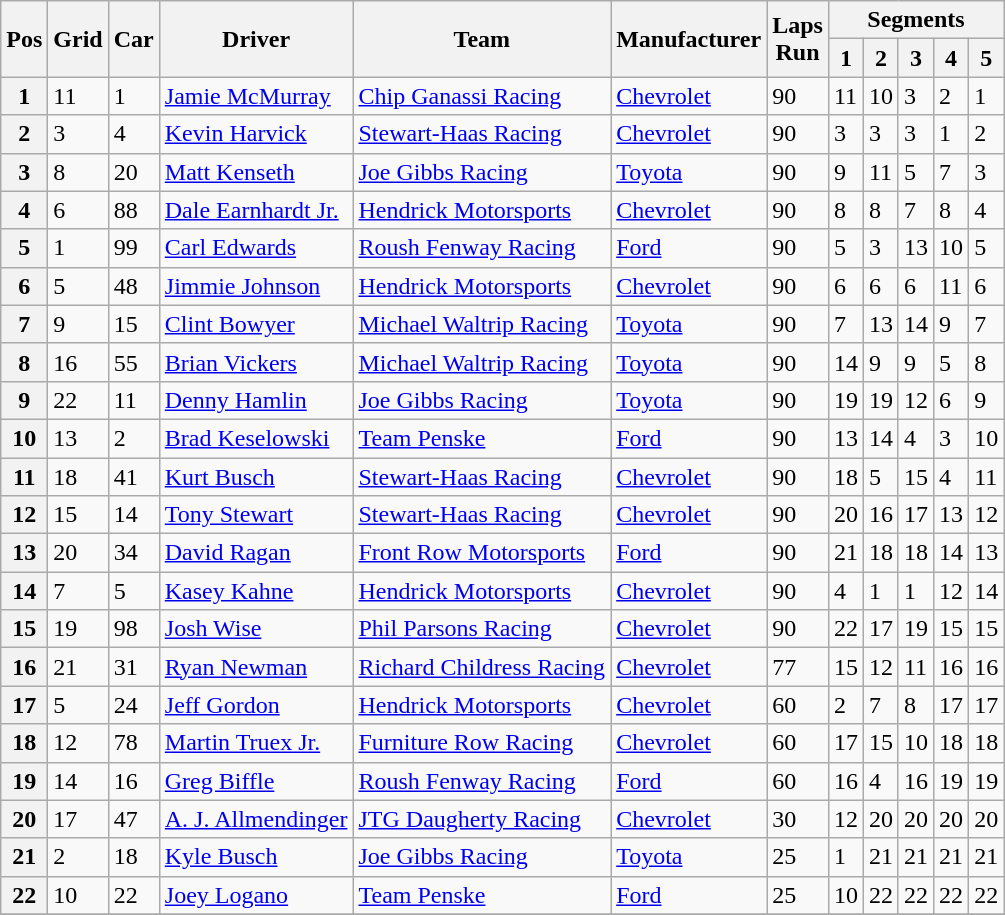<table class="wikitable">
<tr>
<th rowspan="2">Pos</th>
<th rowspan=2>Grid</th>
<th rowspan=2>Car</th>
<th rowspan=2>Driver</th>
<th rowspan=2>Team</th>
<th rowspan=2>Manufacturer</th>
<th rowspan=2>Laps<br>Run</th>
<th colspan=5>Segments</th>
</tr>
<tr>
<th>1</th>
<th>2</th>
<th>3</th>
<th>4</th>
<th>5</th>
</tr>
<tr>
<th>1</th>
<td>11</td>
<td>1</td>
<td><a href='#'>Jamie McMurray</a></td>
<td><a href='#'>Chip Ganassi Racing</a></td>
<td><a href='#'>Chevrolet</a></td>
<td>90</td>
<td>11</td>
<td>10</td>
<td>3</td>
<td>2</td>
<td>1</td>
</tr>
<tr>
<th>2</th>
<td>3</td>
<td>4</td>
<td><a href='#'>Kevin Harvick</a></td>
<td><a href='#'>Stewart-Haas Racing</a></td>
<td><a href='#'>Chevrolet</a></td>
<td>90</td>
<td>3</td>
<td>3</td>
<td>3</td>
<td>1</td>
<td>2</td>
</tr>
<tr>
<th>3</th>
<td>8</td>
<td>20</td>
<td><a href='#'>Matt Kenseth</a></td>
<td><a href='#'>Joe Gibbs Racing</a></td>
<td><a href='#'>Toyota</a></td>
<td>90</td>
<td>9</td>
<td>11</td>
<td>5</td>
<td>7</td>
<td>3</td>
</tr>
<tr>
<th>4</th>
<td>6</td>
<td>88</td>
<td><a href='#'>Dale Earnhardt Jr.</a></td>
<td><a href='#'>Hendrick Motorsports</a></td>
<td><a href='#'>Chevrolet</a></td>
<td>90</td>
<td>8</td>
<td>8</td>
<td>7</td>
<td>8</td>
<td>4</td>
</tr>
<tr>
<th>5</th>
<td>1</td>
<td>99</td>
<td><a href='#'>Carl Edwards</a></td>
<td><a href='#'>Roush Fenway Racing</a></td>
<td><a href='#'>Ford</a></td>
<td>90</td>
<td>5</td>
<td>3</td>
<td>13</td>
<td>10</td>
<td>5</td>
</tr>
<tr>
<th>6</th>
<td>5</td>
<td>48</td>
<td><a href='#'>Jimmie Johnson</a></td>
<td><a href='#'>Hendrick Motorsports</a></td>
<td><a href='#'>Chevrolet</a></td>
<td>90</td>
<td>6</td>
<td>6</td>
<td>6</td>
<td>11</td>
<td>6</td>
</tr>
<tr>
<th>7</th>
<td>9</td>
<td>15</td>
<td><a href='#'>Clint Bowyer</a></td>
<td><a href='#'>Michael Waltrip Racing</a></td>
<td><a href='#'>Toyota</a></td>
<td>90</td>
<td>7</td>
<td>13</td>
<td>14</td>
<td>9</td>
<td>7</td>
</tr>
<tr>
<th>8</th>
<td>16</td>
<td>55</td>
<td><a href='#'>Brian Vickers</a></td>
<td><a href='#'>Michael Waltrip Racing</a></td>
<td><a href='#'>Toyota</a></td>
<td>90</td>
<td>14</td>
<td>9</td>
<td>9</td>
<td>5</td>
<td>8</td>
</tr>
<tr>
<th>9</th>
<td>22</td>
<td>11</td>
<td><a href='#'>Denny Hamlin</a></td>
<td><a href='#'>Joe Gibbs Racing</a></td>
<td><a href='#'>Toyota</a></td>
<td>90</td>
<td>19</td>
<td>19</td>
<td>12</td>
<td>6</td>
<td>9</td>
</tr>
<tr>
<th>10</th>
<td>13</td>
<td>2</td>
<td><a href='#'>Brad Keselowski</a></td>
<td><a href='#'>Team Penske</a></td>
<td><a href='#'>Ford</a></td>
<td>90</td>
<td>13</td>
<td>14</td>
<td>4</td>
<td>3</td>
<td>10</td>
</tr>
<tr>
<th>11</th>
<td>18</td>
<td>41</td>
<td><a href='#'>Kurt Busch</a></td>
<td><a href='#'>Stewart-Haas Racing</a></td>
<td><a href='#'>Chevrolet</a></td>
<td>90</td>
<td>18</td>
<td>5</td>
<td>15</td>
<td>4</td>
<td>11</td>
</tr>
<tr>
<th>12</th>
<td>15</td>
<td>14</td>
<td><a href='#'>Tony Stewart</a></td>
<td><a href='#'>Stewart-Haas Racing</a></td>
<td><a href='#'>Chevrolet</a></td>
<td>90</td>
<td>20</td>
<td>16</td>
<td>17</td>
<td>13</td>
<td>12</td>
</tr>
<tr>
<th>13</th>
<td>20</td>
<td>34</td>
<td><a href='#'>David Ragan</a></td>
<td><a href='#'>Front Row Motorsports</a></td>
<td><a href='#'>Ford</a></td>
<td>90</td>
<td>21</td>
<td>18</td>
<td>18</td>
<td>14</td>
<td>13</td>
</tr>
<tr>
<th>14</th>
<td>7</td>
<td>5</td>
<td><a href='#'>Kasey Kahne</a></td>
<td><a href='#'>Hendrick Motorsports</a></td>
<td><a href='#'>Chevrolet</a></td>
<td>90</td>
<td>4</td>
<td>1</td>
<td>1</td>
<td>12</td>
<td>14</td>
</tr>
<tr>
<th>15</th>
<td>19</td>
<td>98</td>
<td><a href='#'>Josh Wise</a></td>
<td><a href='#'>Phil Parsons Racing</a></td>
<td><a href='#'>Chevrolet</a></td>
<td>90</td>
<td>22</td>
<td>17</td>
<td>19</td>
<td>15</td>
<td>15</td>
</tr>
<tr>
<th>16</th>
<td>21</td>
<td>31</td>
<td><a href='#'>Ryan Newman</a></td>
<td><a href='#'>Richard Childress Racing</a></td>
<td><a href='#'>Chevrolet</a></td>
<td>77</td>
<td>15</td>
<td>12</td>
<td>11</td>
<td>16</td>
<td>16</td>
</tr>
<tr>
<th>17</th>
<td>5</td>
<td>24</td>
<td><a href='#'>Jeff Gordon</a></td>
<td><a href='#'>Hendrick Motorsports</a></td>
<td><a href='#'>Chevrolet</a></td>
<td>60</td>
<td>2</td>
<td>7</td>
<td>8</td>
<td>17</td>
<td>17</td>
</tr>
<tr>
<th>18</th>
<td>12</td>
<td>78</td>
<td><a href='#'>Martin Truex Jr.</a></td>
<td><a href='#'>Furniture Row Racing</a></td>
<td><a href='#'>Chevrolet</a></td>
<td>60</td>
<td>17</td>
<td>15</td>
<td>10</td>
<td>18</td>
<td>18</td>
</tr>
<tr>
<th>19</th>
<td>14</td>
<td>16</td>
<td><a href='#'>Greg Biffle</a></td>
<td><a href='#'>Roush Fenway Racing</a></td>
<td><a href='#'>Ford</a></td>
<td>60</td>
<td>16</td>
<td>4</td>
<td>16</td>
<td>19</td>
<td>19</td>
</tr>
<tr>
<th>20</th>
<td>17</td>
<td>47</td>
<td><a href='#'>A. J. Allmendinger</a></td>
<td><a href='#'>JTG Daugherty Racing</a></td>
<td><a href='#'>Chevrolet</a></td>
<td>30</td>
<td>12</td>
<td>20</td>
<td>20</td>
<td>20</td>
<td>20</td>
</tr>
<tr>
<th>21</th>
<td>2</td>
<td>18</td>
<td><a href='#'>Kyle Busch</a></td>
<td><a href='#'>Joe Gibbs Racing</a></td>
<td><a href='#'>Toyota</a></td>
<td>25</td>
<td>1</td>
<td>21</td>
<td>21</td>
<td>21</td>
<td>21</td>
</tr>
<tr>
<th>22</th>
<td>10</td>
<td>22</td>
<td><a href='#'>Joey Logano</a></td>
<td><a href='#'>Team Penske</a></td>
<td><a href='#'>Ford</a></td>
<td>25</td>
<td>10</td>
<td>22</td>
<td>22</td>
<td>22</td>
<td>22</td>
</tr>
<tr>
</tr>
</table>
